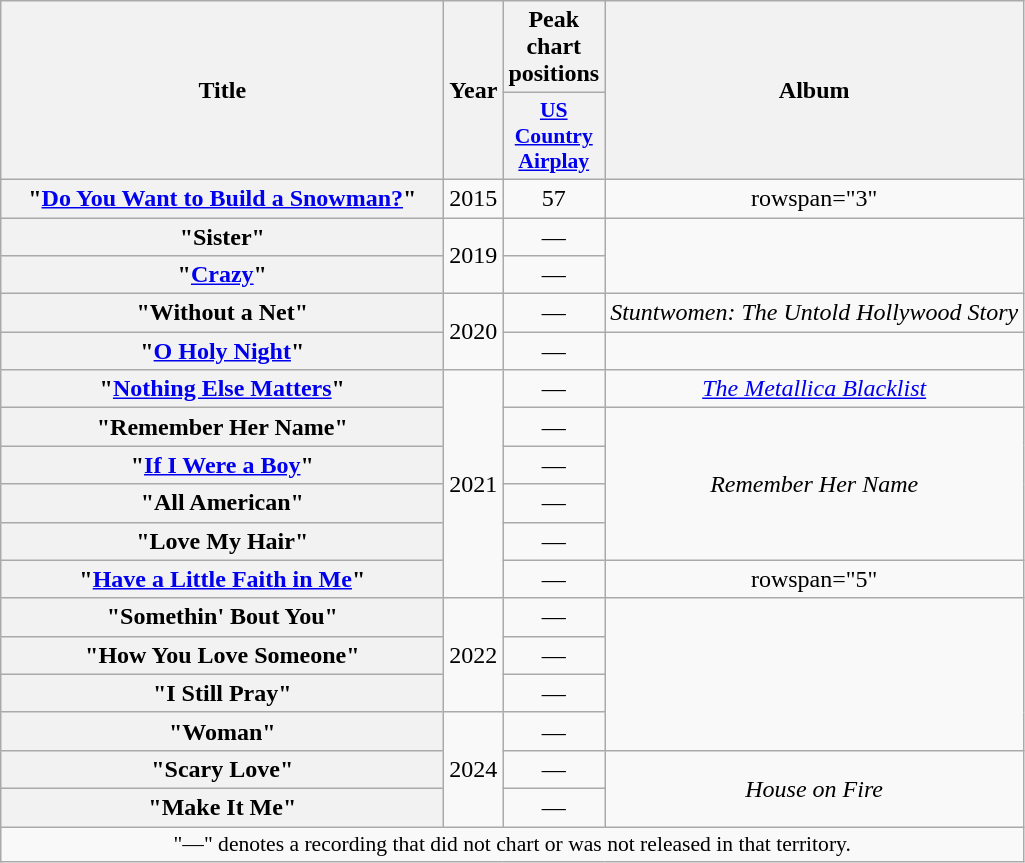<table class="wikitable plainrowheaders" style="text-align:center;" border="1">
<tr>
<th scope="col" rowspan="2" style="width:18em;">Title</th>
<th scope="col" rowspan="2">Year</th>
<th scope="col">Peak chart<br>positions</th>
<th scope="col" rowspan="2">Album</th>
</tr>
<tr>
<th scope="col" style="width:3em;font-size:90%;"><a href='#'>US<br>Country<br>Airplay</a><br></th>
</tr>
<tr>
<th scope="row">"<a href='#'>Do You Want to Build a Snowman?</a>"</th>
<td>2015</td>
<td>57</td>
<td>rowspan="3" </td>
</tr>
<tr>
<th scope="row">"Sister" </th>
<td rowspan="2">2019</td>
<td>—</td>
</tr>
<tr>
<th scope="row">"<a href='#'>Crazy</a>"</th>
<td>—</td>
</tr>
<tr>
<th scope="row">"Without a Net"</th>
<td rowspan="2">2020</td>
<td>—</td>
<td><em>Stuntwomen: The Untold Hollywood Story</em></td>
</tr>
<tr>
<th scope="row">"<a href='#'>O Holy Night</a>"</th>
<td>—</td>
<td></td>
</tr>
<tr>
<th scope="row">"<a href='#'>Nothing Else Matters</a>"</th>
<td rowspan="6">2021</td>
<td>—</td>
<td><em><a href='#'>The Metallica Blacklist</a></em></td>
</tr>
<tr>
<th scope="row">"Remember Her Name"</th>
<td>—</td>
<td rowspan="4"><em>Remember Her Name</em></td>
</tr>
<tr>
<th scope="row">"<a href='#'>If I Were a Boy</a>"</th>
<td>—</td>
</tr>
<tr>
<th scope="row">"All American"</th>
<td>—</td>
</tr>
<tr>
<th scope="row">"Love My Hair"</th>
<td>—</td>
</tr>
<tr>
<th scope="row">"<a href='#'>Have a Little Faith in Me</a>"</th>
<td>—</td>
<td>rowspan="5" </td>
</tr>
<tr>
<th scope="row">"Somethin' Bout You"</th>
<td rowspan="3">2022</td>
<td>—</td>
</tr>
<tr>
<th scope="row">"How You Love Someone"</th>
<td>—</td>
</tr>
<tr>
<th scope="row">"I Still Pray"</th>
<td>—</td>
</tr>
<tr>
<th scope="row">"Woman"</th>
<td rowspan="3">2024</td>
<td>—</td>
</tr>
<tr>
<th scope="row">"Scary Love"</th>
<td>—</td>
<td rowspan="2"><em>House on Fire</em></td>
</tr>
<tr>
<th scope="row">"Make It Me"</th>
<td>—</td>
</tr>
<tr>
<td colspan="4" style="font-size:90%">"—" denotes a recording that did not chart or was not released in that territory.</td>
</tr>
</table>
